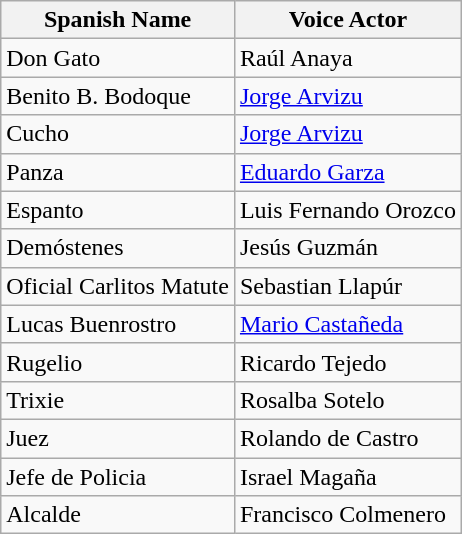<table class="wikitable">
<tr>
<th>Spanish Name</th>
<th>Voice Actor</th>
</tr>
<tr>
<td>Don Gato</td>
<td>Raúl Anaya</td>
</tr>
<tr>
<td>Benito B. Bodoque</td>
<td><a href='#'>Jorge Arvizu</a></td>
</tr>
<tr>
<td>Cucho</td>
<td><a href='#'>Jorge Arvizu</a></td>
</tr>
<tr>
<td>Panza</td>
<td><a href='#'>Eduardo Garza</a></td>
</tr>
<tr>
<td>Espanto</td>
<td>Luis Fernando Orozco</td>
</tr>
<tr>
<td>Demóstenes</td>
<td>Jesús Guzmán</td>
</tr>
<tr>
<td>Oficial Carlitos Matute</td>
<td>Sebastian Llapúr</td>
</tr>
<tr>
<td>Lucas Buenrostro</td>
<td><a href='#'>Mario Castañeda</a></td>
</tr>
<tr>
<td>Rugelio</td>
<td>Ricardo Tejedo</td>
</tr>
<tr>
<td>Trixie</td>
<td>Rosalba Sotelo</td>
</tr>
<tr>
<td>Juez</td>
<td>Rolando de Castro</td>
</tr>
<tr>
<td>Jefe de Policia</td>
<td>Israel Magaña</td>
</tr>
<tr>
<td>Alcalde</td>
<td>Francisco Colmenero</td>
</tr>
</table>
